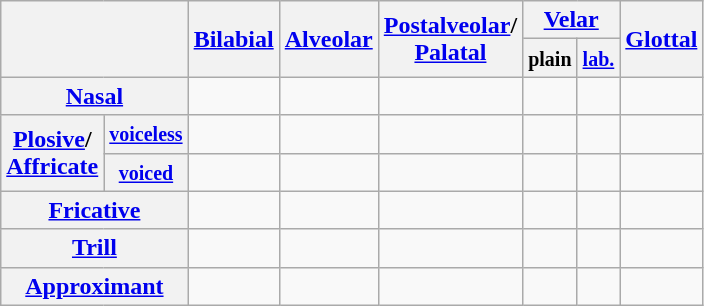<table class="wikitable" style="text-align:center;">
<tr>
<th colspan="2" rowspan="2"></th>
<th rowspan="2"><a href='#'>Bilabial</a></th>
<th rowspan="2"><a href='#'>Alveolar</a></th>
<th rowspan="2"><a href='#'>Postalveolar</a>/<br><a href='#'>Palatal</a></th>
<th colspan="2"><a href='#'>Velar</a></th>
<th rowspan="2"><a href='#'>Glottal</a></th>
</tr>
<tr>
<th><small>plain</small></th>
<th><a href='#'><small>lab.</small></a></th>
</tr>
<tr>
<th colspan="2"><a href='#'>Nasal</a></th>
<td></td>
<td></td>
<td></td>
<td></td>
<td></td>
<td></td>
</tr>
<tr>
<th rowspan="2"><a href='#'>Plosive</a>/<br><a href='#'>Affricate</a></th>
<th><a href='#'><small>voiceless</small></a></th>
<td></td>
<td></td>
<td></td>
<td></td>
<td></td>
<td></td>
</tr>
<tr>
<th><a href='#'><small>voiced</small></a></th>
<td></td>
<td></td>
<td></td>
<td></td>
<td></td>
<td></td>
</tr>
<tr>
<th colspan="2"><a href='#'>Fricative</a></th>
<td></td>
<td></td>
<td></td>
<td></td>
<td></td>
<td></td>
</tr>
<tr>
<th colspan="2"><a href='#'>Trill</a></th>
<td></td>
<td></td>
<td></td>
<td></td>
<td></td>
<td></td>
</tr>
<tr>
<th colspan="2"><a href='#'>Approximant</a></th>
<td></td>
<td></td>
<td></td>
<td></td>
<td></td>
<td></td>
</tr>
</table>
